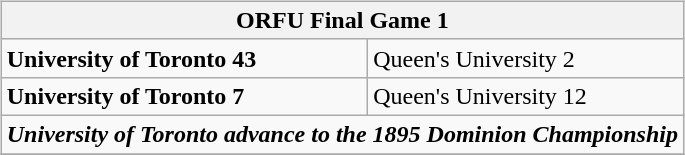<table cellspacing="10">
<tr>
<td valign="top"><br><table class="wikitable">
<tr>
<th bgcolor="#DDDDDD" colspan="4"><strong>ORFU Final</strong> Game 1</th>
</tr>
<tr>
<td><strong>University of Toronto 43</strong></td>
<td>Queen's University 2</td>
</tr>
<tr>
<td><strong>University of Toronto 7</strong></td>
<td>Queen's University 12</td>
</tr>
<tr>
<td align="center" colspan="4"><strong><em>University of Toronto advance to the 1895 Dominion Championship</em></strong></td>
</tr>
<tr>
</tr>
</table>
</td>
</tr>
</table>
